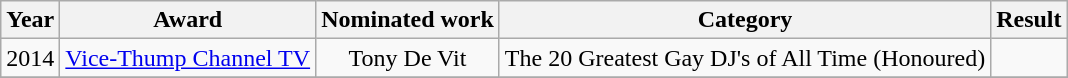<table class="wikitable plainrowheaders" style="text-align:center;">
<tr>
<th>Year</th>
<th>Award</th>
<th>Nominated work</th>
<th>Category</th>
<th>Result</th>
</tr>
<tr>
<td rowspan="1">2014</td>
<td rowspan="1"><a href='#'>Vice-Thump Channel TV</a></td>
<td>Tony De Vit</td>
<td>The 20 Greatest Gay DJ's of All Time (Honoured)</td>
<td></td>
</tr>
<tr>
</tr>
</table>
